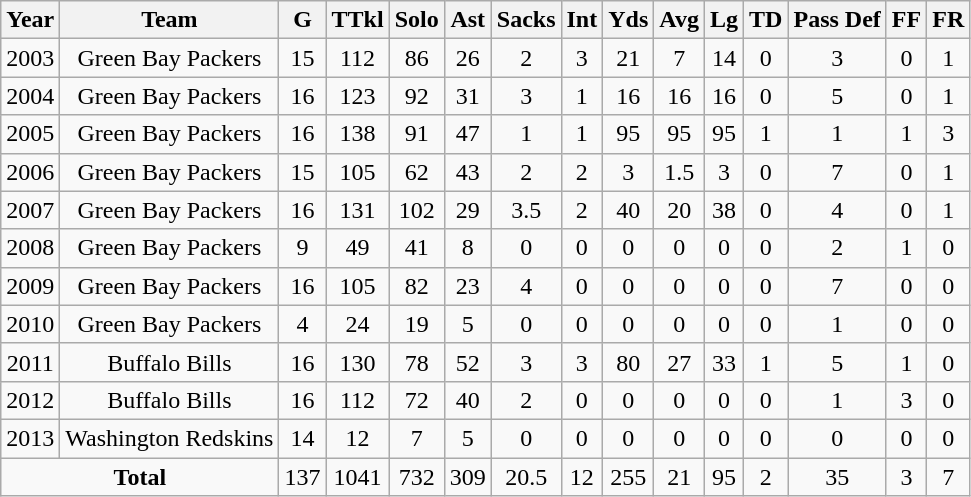<table class="wikitable" style="text-align: center;">
<tr>
<th><strong>Year</strong></th>
<th>Team</th>
<th>G</th>
<th>TTkl</th>
<th>Solo</th>
<th>Ast</th>
<th>Sacks</th>
<th>Int</th>
<th>Yds</th>
<th>Avg</th>
<th>Lg</th>
<th>TD</th>
<th>Pass Def</th>
<th>FF</th>
<th>FR</th>
</tr>
<tr>
<td>2003</td>
<td>Green Bay Packers</td>
<td>15</td>
<td>112</td>
<td>86</td>
<td>26</td>
<td>2</td>
<td>3</td>
<td>21</td>
<td>7</td>
<td>14</td>
<td>0</td>
<td>3</td>
<td>0</td>
<td>1</td>
</tr>
<tr>
<td>2004</td>
<td>Green Bay Packers</td>
<td>16</td>
<td>123</td>
<td>92</td>
<td>31</td>
<td>3</td>
<td>1</td>
<td>16</td>
<td>16</td>
<td>16</td>
<td>0</td>
<td>5</td>
<td>0</td>
<td>1</td>
</tr>
<tr>
<td>2005</td>
<td>Green Bay Packers</td>
<td>16</td>
<td>138</td>
<td>91</td>
<td>47</td>
<td>1</td>
<td>1</td>
<td>95</td>
<td>95</td>
<td>95</td>
<td>1</td>
<td>1</td>
<td>1</td>
<td>3</td>
</tr>
<tr>
<td>2006</td>
<td>Green Bay Packers</td>
<td>15</td>
<td>105</td>
<td>62</td>
<td>43</td>
<td>2</td>
<td>2</td>
<td>3</td>
<td>1.5</td>
<td>3</td>
<td>0</td>
<td>7</td>
<td>0</td>
<td>1</td>
</tr>
<tr>
<td>2007</td>
<td>Green Bay Packers</td>
<td>16</td>
<td>131</td>
<td>102</td>
<td>29</td>
<td>3.5</td>
<td>2</td>
<td>40</td>
<td>20</td>
<td>38</td>
<td>0</td>
<td>4</td>
<td>0</td>
<td>1</td>
</tr>
<tr>
<td>2008</td>
<td>Green Bay Packers</td>
<td>9</td>
<td>49</td>
<td>41</td>
<td>8</td>
<td>0</td>
<td>0</td>
<td>0</td>
<td>0</td>
<td>0</td>
<td>0</td>
<td>2</td>
<td>1</td>
<td>0</td>
</tr>
<tr>
<td>2009</td>
<td>Green Bay Packers</td>
<td>16</td>
<td>105</td>
<td>82</td>
<td>23</td>
<td>4</td>
<td>0</td>
<td>0</td>
<td>0</td>
<td>0</td>
<td>0</td>
<td>7</td>
<td>0</td>
<td>0</td>
</tr>
<tr>
<td>2010</td>
<td>Green Bay Packers</td>
<td>4</td>
<td>24</td>
<td>19</td>
<td>5</td>
<td>0</td>
<td>0</td>
<td>0</td>
<td>0</td>
<td>0</td>
<td>0</td>
<td>1</td>
<td>0</td>
<td>0</td>
</tr>
<tr>
<td>2011</td>
<td>Buffalo Bills</td>
<td>16</td>
<td>130</td>
<td>78</td>
<td>52</td>
<td>3</td>
<td>3</td>
<td>80</td>
<td>27</td>
<td>33</td>
<td>1</td>
<td>5</td>
<td>1</td>
<td>0</td>
</tr>
<tr>
<td>2012</td>
<td>Buffalo Bills</td>
<td>16</td>
<td>112</td>
<td>72</td>
<td>40</td>
<td>2</td>
<td>0</td>
<td>0</td>
<td>0</td>
<td>0</td>
<td>0</td>
<td>1</td>
<td>3</td>
<td>0</td>
</tr>
<tr>
<td>2013</td>
<td>Washington Redskins</td>
<td>14</td>
<td>12</td>
<td>7</td>
<td>5</td>
<td>0</td>
<td>0</td>
<td>0</td>
<td>0</td>
<td>0</td>
<td>0</td>
<td>0</td>
<td>0</td>
<td>0</td>
</tr>
<tr>
<td colSpan="2"><strong>Total</strong></td>
<td>137</td>
<td>1041</td>
<td>732</td>
<td>309</td>
<td>20.5</td>
<td>12</td>
<td>255</td>
<td>21</td>
<td>95</td>
<td>2</td>
<td>35</td>
<td>3</td>
<td>7</td>
</tr>
</table>
